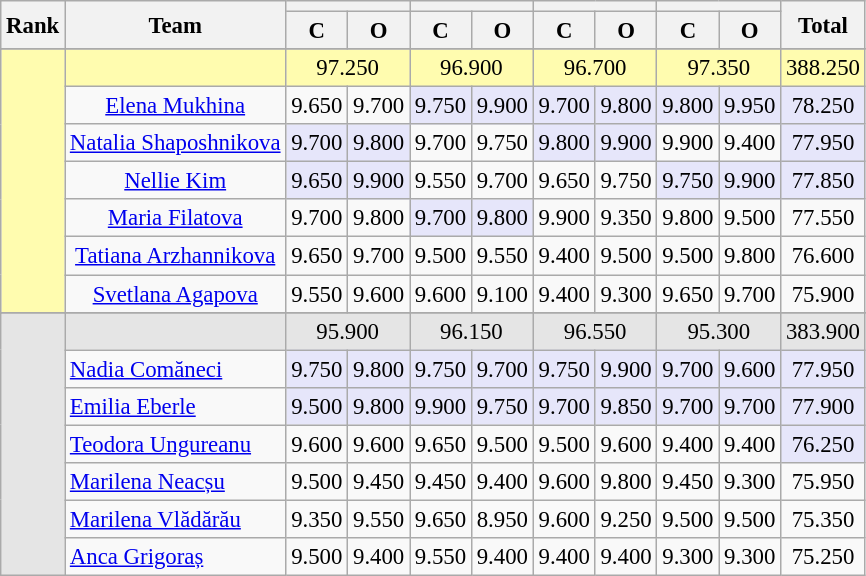<table class="wikitable" style="text-align:center; font-size:95%">
<tr>
<th rowspan=2>Rank</th>
<th rowspan=2>Team</th>
<th colspan=2></th>
<th colspan=2></th>
<th colspan=2></th>
<th colspan=2></th>
<th rowspan=2>Total</th>
</tr>
<tr>
<th>C</th>
<th>O</th>
<th>C</th>
<th>O</th>
<th>C</th>
<th>O</th>
<th>C</th>
<th>O</th>
</tr>
<tr>
</tr>
<tr style="background:#fffcaf;">
<td rowspan="7"></td>
<td style="text-align:left;"><strong></strong></td>
<td colspan=2>97.250</td>
<td colspan=2>96.900</td>
<td colspan=2>96.700</td>
<td colspan="2">97.350</td>
<td colspan=1>388.250</td>
</tr>
<tr>
<td><a href='#'>Elena Mukhina</a></td>
<td>9.650</td>
<td>9.700</td>
<td bgcolor="lavender">9.750</td>
<td bgcolor="lavender">9.900</td>
<td bgcolor="lavender">9.700</td>
<td bgcolor="lavender">9.800</td>
<td bgcolor="lavender">9.800</td>
<td bgcolor="lavender">9.950</td>
<td bgcolor="lavender">78.250</td>
</tr>
<tr>
<td><a href='#'>Natalia Shaposhnikova</a></td>
<td bgcolor="lavender">9.700</td>
<td bgcolor="lavender">9.800</td>
<td>9.700</td>
<td>9.750</td>
<td bgcolor="lavender">9.800</td>
<td bgcolor="lavender">9.900</td>
<td>9.900</td>
<td>9.400</td>
<td bgcolor="lavender">77.950</td>
</tr>
<tr>
<td><a href='#'>Nellie Kim</a></td>
<td bgcolor="lavender">9.650</td>
<td bgcolor="lavender">9.900</td>
<td>9.550</td>
<td>9.700</td>
<td>9.650</td>
<td>9.750</td>
<td bgcolor="lavender">9.750</td>
<td bgcolor="lavender">9.900</td>
<td bgcolor="lavender">77.850</td>
</tr>
<tr>
<td><a href='#'>Maria Filatova</a></td>
<td>9.700</td>
<td>9.800</td>
<td bgcolor="lavender">9.700</td>
<td bgcolor="lavender">9.800</td>
<td>9.900</td>
<td>9.350</td>
<td>9.800</td>
<td>9.500</td>
<td>77.550</td>
</tr>
<tr>
<td><a href='#'>Tatiana Arzhannikova</a></td>
<td>9.650</td>
<td>9.700</td>
<td>9.500</td>
<td>9.550</td>
<td>9.400</td>
<td>9.500</td>
<td>9.500</td>
<td>9.800</td>
<td>76.600</td>
</tr>
<tr>
<td><a href='#'>Svetlana Agapova</a></td>
<td>9.550</td>
<td>9.600</td>
<td>9.600</td>
<td>9.100</td>
<td>9.400</td>
<td>9.300</td>
<td>9.650</td>
<td>9.700</td>
<td>75.900</td>
</tr>
<tr>
</tr>
<tr style="background:#e5e5e5;">
<td rowspan=7></td>
<td style="text-align=left;"><strong></strong></td>
<td colspan="2">95.900</td>
<td colspan="2">96.150</td>
<td colspan="2">96.550</td>
<td colspan="2">95.300</td>
<td>383.900</td>
</tr>
<tr>
<td align=left><a href='#'>Nadia Comăneci</a></td>
<td bgcolor="lavender">9.750</td>
<td bgcolor="lavender">9.800</td>
<td bgcolor="lavender">9.750</td>
<td bgcolor="lavender">9.700</td>
<td bgcolor="lavender">9.750</td>
<td bgcolor="lavender">9.900</td>
<td bgcolor="lavender">9.700</td>
<td bgcolor="lavender">9.600</td>
<td bgcolor="lavender">77.950</td>
</tr>
<tr>
<td align=left><a href='#'>Emilia Eberle</a></td>
<td bgcolor="lavender">9.500</td>
<td bgcolor="lavender">9.800</td>
<td bgcolor="lavender">9.900</td>
<td bgcolor="lavender">9.750</td>
<td bgcolor="lavender">9.700</td>
<td bgcolor="lavender">9.850</td>
<td bgcolor="lavender">9.700</td>
<td bgcolor="lavender">9.700</td>
<td bgcolor="lavender">77.900</td>
</tr>
<tr>
<td align=left><a href='#'>Teodora Ungureanu</a></td>
<td>9.600</td>
<td>9.600</td>
<td>9.650</td>
<td>9.500</td>
<td>9.500</td>
<td>9.600</td>
<td>9.400</td>
<td>9.400</td>
<td bgcolor="lavender">76.250</td>
</tr>
<tr>
<td align=left><a href='#'>Marilena Neacșu</a></td>
<td>9.500</td>
<td>9.450</td>
<td>9.450</td>
<td>9.400</td>
<td>9.600</td>
<td>9.800</td>
<td>9.450</td>
<td>9.300</td>
<td>75.950</td>
</tr>
<tr>
<td align=left><a href='#'>Marilena Vlădărău</a></td>
<td>9.350</td>
<td>9.550</td>
<td>9.650</td>
<td>8.950</td>
<td>9.600</td>
<td>9.250</td>
<td>9.500</td>
<td>9.500</td>
<td>75.350</td>
</tr>
<tr>
<td align=left><a href='#'>Anca Grigoraș</a></td>
<td>9.500</td>
<td>9.400</td>
<td>9.550</td>
<td>9.400</td>
<td>9.400</td>
<td>9.400</td>
<td>9.300</td>
<td>9.300</td>
<td>75.250</td>
</tr>
</table>
